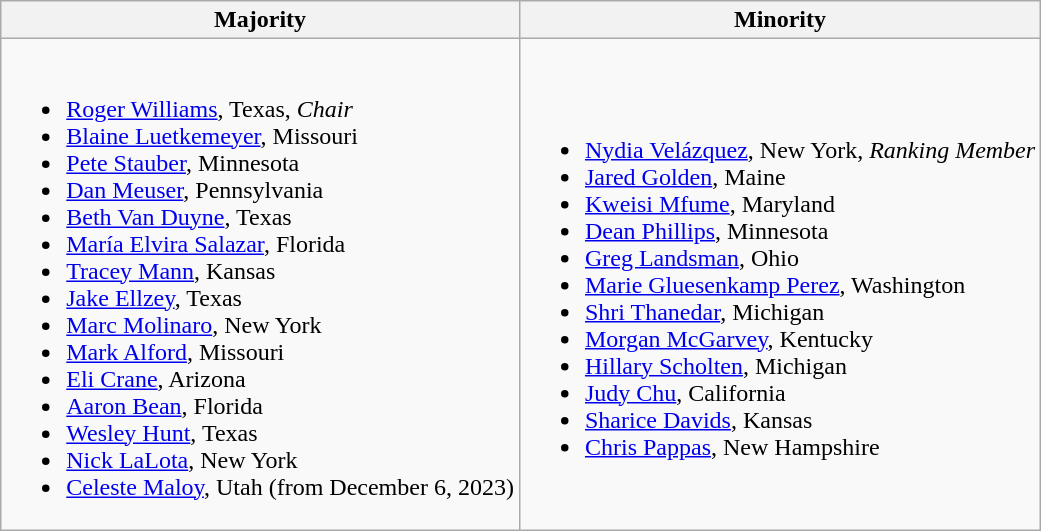<table class=wikitable>
<tr>
<th>Majority</th>
<th>Minority</th>
</tr>
<tr>
<td><br><ul><li><a href='#'>Roger Williams</a>, Texas, <em>Chair</em></li><li><a href='#'>Blaine Luetkemeyer</a>, Missouri</li><li><a href='#'>Pete Stauber</a>, Minnesota</li><li><a href='#'>Dan Meuser</a>, Pennsylvania</li><li><a href='#'>Beth Van Duyne</a>, Texas</li><li><a href='#'>María Elvira Salazar</a>, Florida</li><li><a href='#'>Tracey Mann</a>, Kansas</li><li><a href='#'>Jake Ellzey</a>, Texas</li><li><a href='#'>Marc Molinaro</a>, New York</li><li><a href='#'>Mark Alford</a>, Missouri</li><li><a href='#'>Eli Crane</a>, Arizona</li><li><a href='#'>Aaron Bean</a>, Florida</li><li><a href='#'>Wesley Hunt</a>, Texas</li><li><a href='#'>Nick LaLota</a>, New York</li><li><a href='#'>Celeste Maloy</a>, Utah (from December 6, 2023)</li></ul></td>
<td><br><ul><li><a href='#'>Nydia Velázquez</a>, New York, <em>Ranking Member</em></li><li><a href='#'>Jared Golden</a>, Maine</li><li><a href='#'>Kweisi Mfume</a>, Maryland</li><li><a href='#'>Dean Phillips</a>, Minnesota</li><li><a href='#'>Greg Landsman</a>, Ohio</li><li><a href='#'>Marie Gluesenkamp Perez</a>, Washington</li><li><a href='#'>Shri Thanedar</a>, Michigan</li><li><a href='#'>Morgan McGarvey</a>, Kentucky</li><li><a href='#'>Hillary Scholten</a>, Michigan</li><li><a href='#'>Judy Chu</a>, California</li><li><a href='#'>Sharice Davids</a>, Kansas</li><li><a href='#'>Chris Pappas</a>, New Hampshire</li></ul></td>
</tr>
</table>
